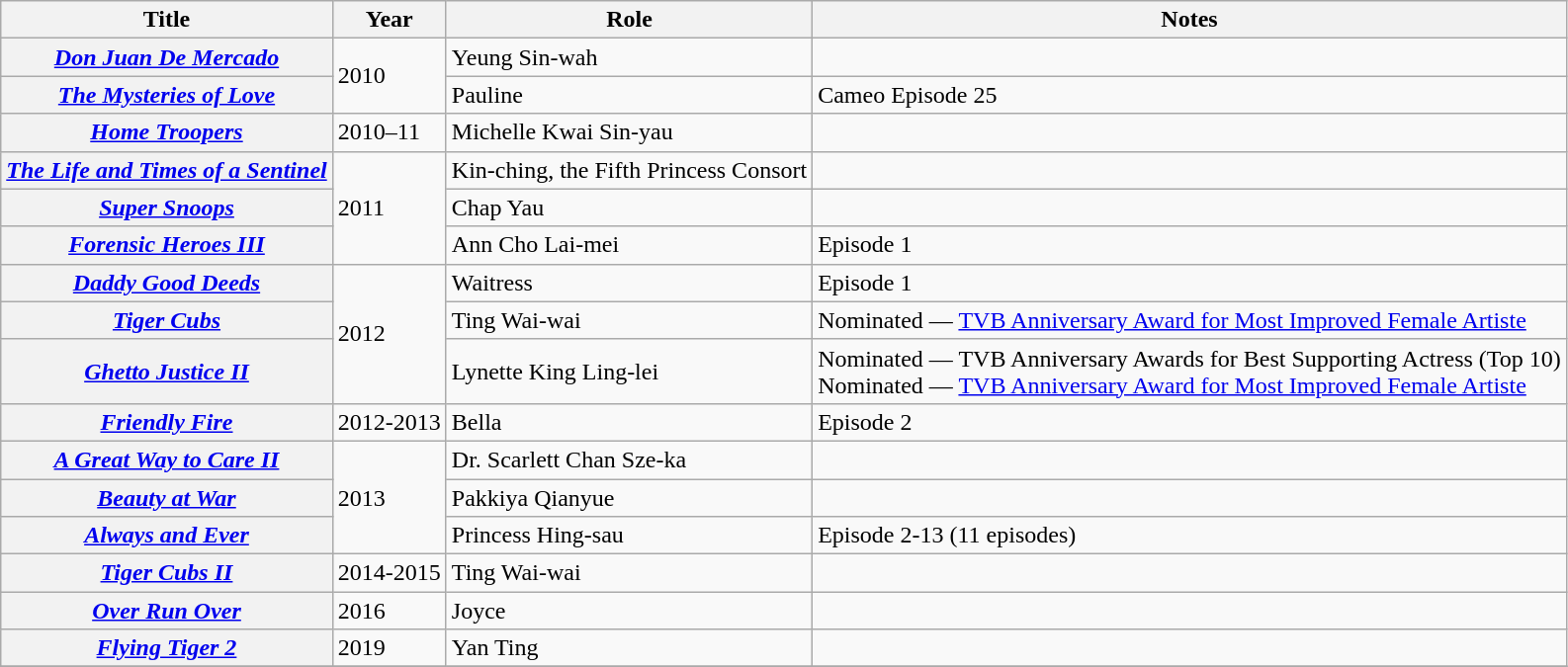<table class="wikitable plainrowheaders sortable">
<tr>
<th>Title</th>
<th>Year</th>
<th>Role</th>
<th class="unsortable">Notes</th>
</tr>
<tr>
<th scope="row"><em><a href='#'>Don Juan De Mercado</a></em></th>
<td rowspan="2">2010</td>
<td>Yeung Sin-wah</td>
<td></td>
</tr>
<tr>
<th scope="row"><em><a href='#'>The Mysteries of Love</a></em></th>
<td>Pauline</td>
<td>Cameo Episode 25</td>
</tr>
<tr>
<th scope="row"><em><a href='#'>Home Troopers</a></em></th>
<td>2010–11</td>
<td>Michelle Kwai Sin-yau</td>
<td></td>
</tr>
<tr>
<th scope="row"><em><a href='#'>The Life and Times of a Sentinel</a></em></th>
<td rowspan="3">2011</td>
<td>Kin-ching, the Fifth Princess Consort</td>
<td></td>
</tr>
<tr>
<th scope="row"><em><a href='#'>Super Snoops</a></em></th>
<td>Chap Yau</td>
<td></td>
</tr>
<tr>
<th scope="row"><em><a href='#'>Forensic Heroes III</a></em></th>
<td>Ann Cho Lai-mei</td>
<td>Episode 1</td>
</tr>
<tr>
<th scope="row"><em><a href='#'>Daddy Good Deeds</a></em></th>
<td rowspan="3">2012</td>
<td>Waitress</td>
<td>Episode 1</td>
</tr>
<tr>
<th scope="row"><em><a href='#'>Tiger Cubs</a></em></th>
<td>Ting Wai-wai</td>
<td>Nominated — <a href='#'>TVB Anniversary Award for Most Improved Female Artiste</a></td>
</tr>
<tr>
<th scope="row"><em><a href='#'>Ghetto Justice II</a></em></th>
<td>Lynette King Ling-lei</td>
<td>Nominated — TVB Anniversary Awards for Best Supporting Actress (Top 10)<br>Nominated — <a href='#'>TVB Anniversary Award for Most Improved Female Artiste</a></td>
</tr>
<tr>
<th scope="row"><em><a href='#'>Friendly Fire</a></em></th>
<td>2012-2013</td>
<td>Bella</td>
<td>Episode 2</td>
</tr>
<tr>
<th scope="row"><em><a href='#'>A Great Way to Care II</a></em></th>
<td rowspan="3">2013</td>
<td>Dr. Scarlett Chan Sze-ka</td>
<td></td>
</tr>
<tr>
<th scope="row"><em><a href='#'>Beauty at War</a></em></th>
<td>Pakkiya Qianyue</td>
<td></td>
</tr>
<tr>
<th scope="row"><em><a href='#'>Always and Ever</a></em></th>
<td>Princess Hing-sau</td>
<td>Episode 2-13 (11 episodes)</td>
</tr>
<tr>
<th scope="row"><em><a href='#'>Tiger Cubs II</a></em></th>
<td>2014-2015</td>
<td>Ting Wai-wai</td>
<td></td>
</tr>
<tr>
<th scope="row"><em><a href='#'>Over Run Over</a></em></th>
<td>2016</td>
<td>Joyce</td>
<td></td>
</tr>
<tr>
<th scope="row"><em><a href='#'>Flying Tiger 2</a></em></th>
<td>2019</td>
<td>Yan Ting</td>
<td></td>
</tr>
<tr>
</tr>
</table>
